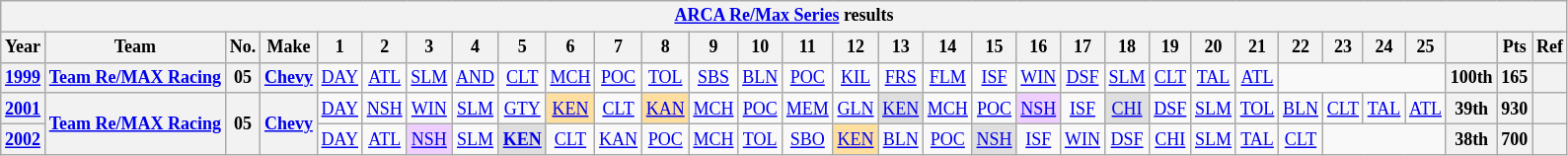<table class="wikitable" style="text-align:center; font-size:75%">
<tr>
<th colspan="32"><a href='#'>ARCA Re/Max Series</a> results</th>
</tr>
<tr>
<th>Year</th>
<th>Team</th>
<th>No.</th>
<th>Make</th>
<th>1</th>
<th>2</th>
<th>3</th>
<th>4</th>
<th>5</th>
<th>6</th>
<th>7</th>
<th>8</th>
<th>9</th>
<th>10</th>
<th>11</th>
<th>12</th>
<th>13</th>
<th>14</th>
<th>15</th>
<th>16</th>
<th>17</th>
<th>18</th>
<th>19</th>
<th>20</th>
<th>21</th>
<th>22</th>
<th>23</th>
<th>24</th>
<th>25</th>
<th></th>
<th>Pts</th>
<th>Ref</th>
</tr>
<tr>
<th><a href='#'>1999</a></th>
<th><a href='#'>Team Re/MAX Racing</a></th>
<th>05</th>
<th><a href='#'>Chevy</a></th>
<td style="background:#DFFFDFF;"><a href='#'>DAY</a><br></td>
<td><a href='#'>ATL</a></td>
<td><a href='#'>SLM</a></td>
<td><a href='#'>AND</a></td>
<td><a href='#'>CLT</a></td>
<td><a href='#'>MCH</a></td>
<td><a href='#'>POC</a></td>
<td><a href='#'>TOL</a></td>
<td><a href='#'>SBS</a></td>
<td><a href='#'>BLN</a></td>
<td><a href='#'>POC</a></td>
<td><a href='#'>KIL</a></td>
<td><a href='#'>FRS</a></td>
<td><a href='#'>FLM</a></td>
<td><a href='#'>ISF</a></td>
<td><a href='#'>WIN</a></td>
<td><a href='#'>DSF</a></td>
<td><a href='#'>SLM</a></td>
<td><a href='#'>CLT</a></td>
<td><a href='#'>TAL</a></td>
<td><a href='#'>ATL</a></td>
<td colspan=4></td>
<th>100th</th>
<th>165</th>
<th></th>
</tr>
<tr>
<th><a href='#'>2001</a></th>
<th rowspan=2><a href='#'>Team Re/MAX Racing</a></th>
<th rowspan=2>05</th>
<th rowspan=2><a href='#'>Chevy</a></th>
<td><a href='#'>DAY</a></td>
<td><a href='#'>NSH</a></td>
<td><a href='#'>WIN</a></td>
<td><a href='#'>SLM</a></td>
<td><a href='#'>GTY</a></td>
<td style="background:#FFDF9F;"><a href='#'>KEN</a><br></td>
<td><a href='#'>CLT</a></td>
<td style="background:#FFDF9F;"><a href='#'>KAN</a><br></td>
<td><a href='#'>MCH</a></td>
<td><a href='#'>POC</a></td>
<td><a href='#'>MEM</a></td>
<td><a href='#'>GLN</a></td>
<td style="background:#DFDFDF;"><a href='#'>KEN</a><br></td>
<td><a href='#'>MCH</a></td>
<td><a href='#'>POC</a></td>
<td style="background:#EFCFFF;"><a href='#'>NSH</a><br></td>
<td><a href='#'>ISF</a></td>
<td style="background:#DFDFDF;"><a href='#'>CHI</a><br></td>
<td><a href='#'>DSF</a></td>
<td><a href='#'>SLM</a></td>
<td><a href='#'>TOL</a></td>
<td><a href='#'>BLN</a></td>
<td><a href='#'>CLT</a></td>
<td><a href='#'>TAL</a></td>
<td><a href='#'>ATL</a></td>
<th>39th</th>
<th>930</th>
<th></th>
</tr>
<tr>
<th><a href='#'>2002</a></th>
<td><a href='#'>DAY</a></td>
<td><a href='#'>ATL</a></td>
<td style="background:#EFCFFF;"><a href='#'>NSH</a><br></td>
<td><a href='#'>SLM</a></td>
<td style="background:#DFDFDF;"><strong><a href='#'>KEN</a></strong><br></td>
<td><a href='#'>CLT</a></td>
<td><a href='#'>KAN</a></td>
<td><a href='#'>POC</a></td>
<td><a href='#'>MCH</a></td>
<td><a href='#'>TOL</a></td>
<td><a href='#'>SBO</a></td>
<td style="background:#FFDF9F;"><a href='#'>KEN</a><br></td>
<td><a href='#'>BLN</a></td>
<td><a href='#'>POC</a></td>
<td style="background:#DFDFDF;"><a href='#'>NSH</a><br></td>
<td><a href='#'>ISF</a></td>
<td><a href='#'>WIN</a></td>
<td><a href='#'>DSF</a></td>
<td><a href='#'>CHI</a></td>
<td><a href='#'>SLM</a></td>
<td><a href='#'>TAL</a></td>
<td><a href='#'>CLT</a></td>
<td colspan=3></td>
<th>38th</th>
<th>700</th>
<th></th>
</tr>
</table>
